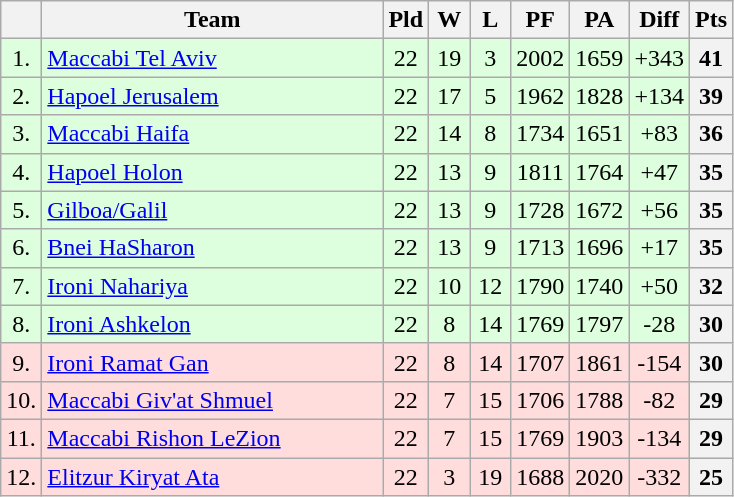<table class="wikitable sortable" style="text-align:center">
<tr>
<th width=15></th>
<th width=220>Team</th>
<th width=20>Pld</th>
<th width=20>W</th>
<th width=20>L</th>
<th width=20>PF</th>
<th width=20>PA</th>
<th width=30>Diff</th>
<th width=20>Pts</th>
</tr>
<tr bgcolor="#ddffdd">
<td>1.</td>
<td align=left><a href='#'>Maccabi Tel Aviv</a></td>
<td>22</td>
<td>19</td>
<td>3</td>
<td>2002</td>
<td>1659</td>
<td>+343</td>
<th>41</th>
</tr>
<tr bgcolor="#ddffdd">
<td>2.</td>
<td align=left><a href='#'>Hapoel Jerusalem</a></td>
<td>22</td>
<td>17</td>
<td>5</td>
<td>1962</td>
<td>1828</td>
<td>+134</td>
<th>39</th>
</tr>
<tr bgcolor="#ddffdd">
<td>3.</td>
<td align=left><a href='#'>Maccabi Haifa</a></td>
<td>22</td>
<td>14</td>
<td>8</td>
<td>1734</td>
<td>1651</td>
<td>+83</td>
<th>36</th>
</tr>
<tr bgcolor="#ddffdd">
<td>4.</td>
<td align=left><a href='#'>Hapoel Holon</a></td>
<td>22</td>
<td>13</td>
<td>9</td>
<td>1811</td>
<td>1764</td>
<td>+47</td>
<th>35</th>
</tr>
<tr bgcolor="#ddffdd">
<td>5.</td>
<td align=left><a href='#'>Gilboa/Galil</a></td>
<td>22</td>
<td>13</td>
<td>9</td>
<td>1728</td>
<td>1672</td>
<td>+56</td>
<th>35</th>
</tr>
<tr bgcolor="#ddffdd">
<td>6.</td>
<td align=left><a href='#'>Bnei HaSharon</a></td>
<td>22</td>
<td>13</td>
<td>9</td>
<td>1713</td>
<td>1696</td>
<td>+17</td>
<th>35</th>
</tr>
<tr bgcolor="#ddffdd">
<td>7.</td>
<td align=left><a href='#'>Ironi Nahariya</a></td>
<td>22</td>
<td>10</td>
<td>12</td>
<td>1790</td>
<td>1740</td>
<td>+50</td>
<th>32</th>
</tr>
<tr bgcolor="#ddffdd">
<td>8.</td>
<td align=left><a href='#'>Ironi Ashkelon</a></td>
<td>22</td>
<td>8</td>
<td>14</td>
<td>1769</td>
<td>1797</td>
<td>-28</td>
<th>30</th>
</tr>
<tr bgcolor="#ffdddd">
<td>9.</td>
<td align=left><a href='#'>Ironi Ramat Gan</a></td>
<td>22</td>
<td>8</td>
<td>14</td>
<td>1707</td>
<td>1861</td>
<td>-154</td>
<th>30</th>
</tr>
<tr bgcolor="#ffdddd">
<td>10.</td>
<td align=left><a href='#'>Maccabi Giv'at Shmuel</a></td>
<td>22</td>
<td>7</td>
<td>15</td>
<td>1706</td>
<td>1788</td>
<td>-82</td>
<th>29</th>
</tr>
<tr bgcolor="#ffdddd">
<td>11.</td>
<td align=left><a href='#'>Maccabi Rishon LeZion</a></td>
<td>22</td>
<td>7</td>
<td>15</td>
<td>1769</td>
<td>1903</td>
<td>-134</td>
<th>29</th>
</tr>
<tr bgcolor="#ffdddd">
<td>12.</td>
<td align=left><a href='#'>Elitzur Kiryat Ata</a></td>
<td>22</td>
<td>3</td>
<td>19</td>
<td>1688</td>
<td>2020</td>
<td>-332</td>
<th>25</th>
</tr>
</table>
